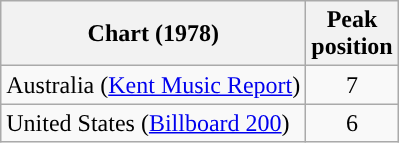<table class="wikitable">
<tr>
<th scope="col">Chart (1978)</th>
<th>Peak<br>position</th>
</tr>
<tr>
<td>Australia (<a href='#'>Kent Music Report</a>)</td>
<td style="text-align:center;">7</td>
</tr>
<tr>
<td>United States (<a href='#'>Billboard 200</a>)</td>
<td style="text-align:center;">6</td>
</tr>
</table>
